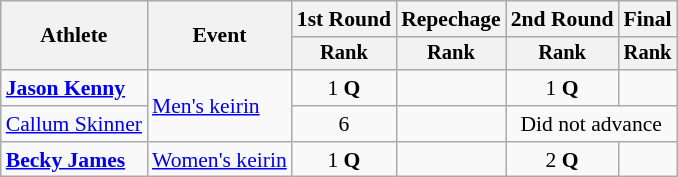<table class="wikitable" style="font-size:90%">
<tr>
<th rowspan=2>Athlete</th>
<th rowspan=2>Event</th>
<th>1st Round</th>
<th>Repechage</th>
<th>2nd Round</th>
<th>Final</th>
</tr>
<tr style="font-size:95%">
<th>Rank</th>
<th>Rank</th>
<th>Rank</th>
<th>Rank</th>
</tr>
<tr align=center>
<td align=left><strong><a href='#'>Jason Kenny</a></strong></td>
<td align=left rowspan=2><a href='#'>Men's keirin</a></td>
<td>1 <strong>Q</strong></td>
<td></td>
<td>1 <strong>Q</strong></td>
<td></td>
</tr>
<tr align=center>
<td align=left><a href='#'>Callum Skinner</a></td>
<td>6</td>
<td></td>
<td colspan=2>Did not advance</td>
</tr>
<tr align=center>
<td align=left><strong><a href='#'>Becky James</a></strong></td>
<td align=left><a href='#'>Women's keirin</a></td>
<td>1 <strong>Q</strong></td>
<td></td>
<td>2 <strong>Q</strong></td>
<td></td>
</tr>
</table>
